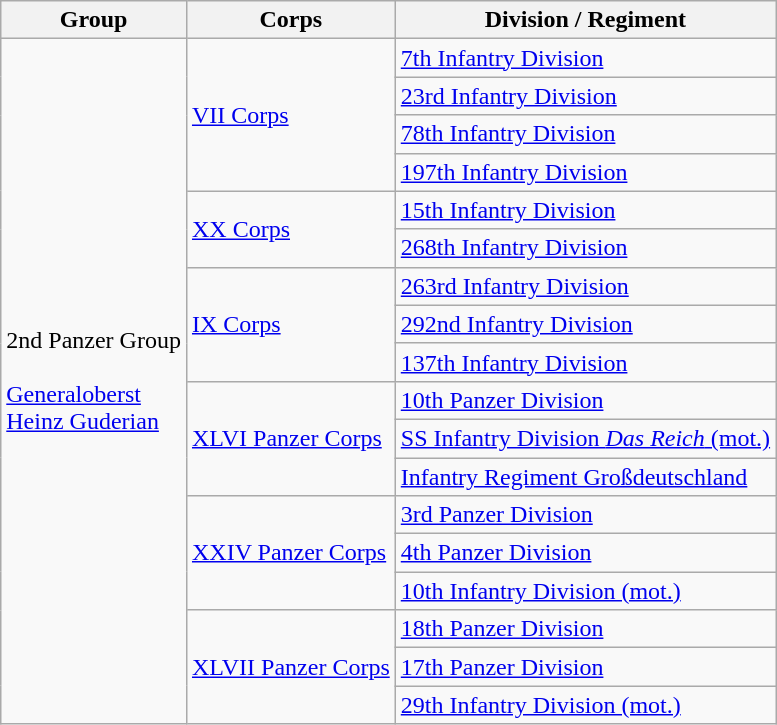<table class="wikitable" style=text-align: center;>
<tr>
<th>Group</th>
<th>Corps</th>
<th>Division / Regiment</th>
</tr>
<tr>
<td ROWSPAN=18>2nd Panzer Group<br><br><a href='#'>Generaloberst</a><br><a href='#'>Heinz Guderian</a></td>
<td ROWSPAN=4><a href='#'>VII Corps</a></td>
<td><a href='#'>7th Infantry Division</a></td>
</tr>
<tr>
<td><a href='#'>23rd Infantry Division</a></td>
</tr>
<tr>
<td><a href='#'>78th Infantry Division</a></td>
</tr>
<tr>
<td><a href='#'>197th Infantry Division</a></td>
</tr>
<tr>
<td ROWSPAN=2><a href='#'>XX Corps</a></td>
<td><a href='#'>15th Infantry Division</a></td>
</tr>
<tr>
<td><a href='#'>268th Infantry Division</a></td>
</tr>
<tr>
<td ROWSPAN=3><a href='#'>IX Corps</a></td>
<td><a href='#'>263rd Infantry Division</a></td>
</tr>
<tr>
<td><a href='#'>292nd Infantry Division</a></td>
</tr>
<tr>
<td><a href='#'>137th Infantry Division</a></td>
</tr>
<tr>
<td ROWSPAN=3><a href='#'>XLVI Panzer Corps</a></td>
<td><a href='#'>10th Panzer Division</a></td>
</tr>
<tr>
<td><a href='#'>SS Infantry Division <em>Das Reich</em> (mot.)</a></td>
</tr>
<tr>
<td><a href='#'>Infantry Regiment Großdeutschland</a></td>
</tr>
<tr>
<td ROWSPAN=3><a href='#'>XXIV Panzer Corps</a></td>
<td><a href='#'>3rd Panzer Division</a></td>
</tr>
<tr>
<td><a href='#'>4th Panzer Division</a></td>
</tr>
<tr>
<td><a href='#'>10th Infantry Division (mot.)</a></td>
</tr>
<tr>
<td ROWSPAN=3><a href='#'>XLVII Panzer Corps</a></td>
<td><a href='#'>18th Panzer Division</a></td>
</tr>
<tr>
<td><a href='#'>17th Panzer Division</a></td>
</tr>
<tr>
<td><a href='#'>29th Infantry Division (mot.)</a></td>
</tr>
</table>
